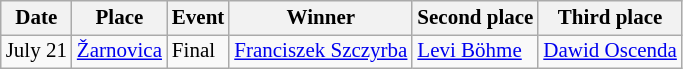<table class=wikitable style="font-size:14px">
<tr>
<th>Date</th>
<th>Place</th>
<th>Event</th>
<th>Winner</th>
<th>Second place</th>
<th>Third place</th>
</tr>
<tr>
<td>July 21</td>
<td> <a href='#'>Žarnovica</a></td>
<td>Final</td>
<td> <a href='#'>Franciszek Szczyrba</a></td>
<td> <a href='#'>Levi Böhme</a></td>
<td> <a href='#'>Dawid Oscenda</a></td>
</tr>
</table>
